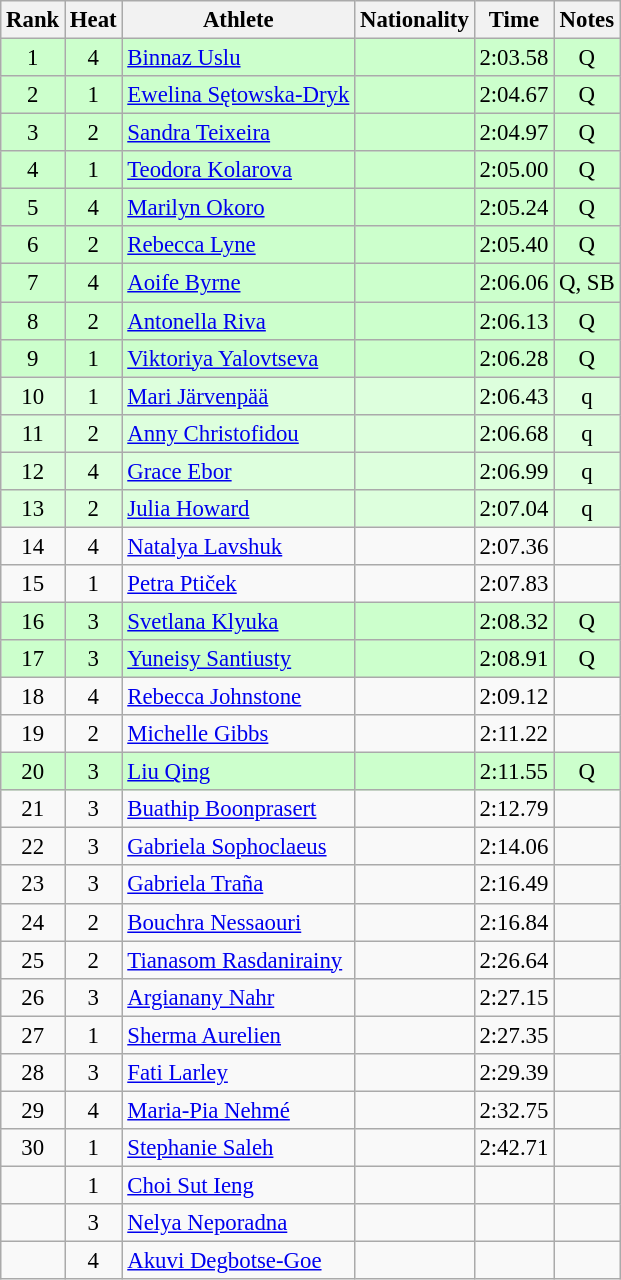<table class="wikitable sortable" style="text-align:center;font-size:95%">
<tr>
<th>Rank</th>
<th>Heat</th>
<th>Athlete</th>
<th>Nationality</th>
<th>Time</th>
<th>Notes</th>
</tr>
<tr bgcolor=ccffcc>
<td>1</td>
<td>4</td>
<td align="left"><a href='#'>Binnaz Uslu</a></td>
<td align=left></td>
<td>2:03.58</td>
<td>Q</td>
</tr>
<tr bgcolor=ccffcc>
<td>2</td>
<td>1</td>
<td align="left"><a href='#'>Ewelina Sętowska-Dryk</a></td>
<td align=left></td>
<td>2:04.67</td>
<td>Q</td>
</tr>
<tr bgcolor=ccffcc>
<td>3</td>
<td>2</td>
<td align="left"><a href='#'>Sandra Teixeira</a></td>
<td align=left></td>
<td>2:04.97</td>
<td>Q</td>
</tr>
<tr bgcolor=ccffcc>
<td>4</td>
<td>1</td>
<td align="left"><a href='#'>Teodora Kolarova</a></td>
<td align=left></td>
<td>2:05.00</td>
<td>Q</td>
</tr>
<tr bgcolor=ccffcc>
<td>5</td>
<td>4</td>
<td align="left"><a href='#'>Marilyn Okoro</a></td>
<td align=left></td>
<td>2:05.24</td>
<td>Q</td>
</tr>
<tr bgcolor=ccffcc>
<td>6</td>
<td>2</td>
<td align="left"><a href='#'>Rebecca Lyne</a></td>
<td align=left></td>
<td>2:05.40</td>
<td>Q</td>
</tr>
<tr bgcolor=ccffcc>
<td>7</td>
<td>4</td>
<td align="left"><a href='#'>Aoife Byrne</a></td>
<td align=left></td>
<td>2:06.06</td>
<td>Q, SB</td>
</tr>
<tr bgcolor=ccffcc>
<td>8</td>
<td>2</td>
<td align="left"><a href='#'>Antonella Riva</a></td>
<td align=left></td>
<td>2:06.13</td>
<td>Q</td>
</tr>
<tr bgcolor=ccffcc>
<td>9</td>
<td>1</td>
<td align="left"><a href='#'>Viktoriya Yalovtseva</a></td>
<td align=left></td>
<td>2:06.28</td>
<td>Q</td>
</tr>
<tr bgcolor=ddffdd>
<td>10</td>
<td>1</td>
<td align="left"><a href='#'>Mari Järvenpää</a></td>
<td align=left></td>
<td>2:06.43</td>
<td>q</td>
</tr>
<tr bgcolor=ddffdd>
<td>11</td>
<td>2</td>
<td align="left"><a href='#'>Anny Christofidou</a></td>
<td align=left></td>
<td>2:06.68</td>
<td>q</td>
</tr>
<tr bgcolor=ddffdd>
<td>12</td>
<td>4</td>
<td align="left"><a href='#'>Grace Ebor</a></td>
<td align=left></td>
<td>2:06.99</td>
<td>q</td>
</tr>
<tr bgcolor=ddffdd>
<td>13</td>
<td>2</td>
<td align="left"><a href='#'>Julia Howard</a></td>
<td align=left></td>
<td>2:07.04</td>
<td>q</td>
</tr>
<tr>
<td>14</td>
<td>4</td>
<td align="left"><a href='#'>Natalya Lavshuk</a></td>
<td align=left></td>
<td>2:07.36</td>
<td></td>
</tr>
<tr>
<td>15</td>
<td>1</td>
<td align="left"><a href='#'>Petra Ptiček</a></td>
<td align=left></td>
<td>2:07.83</td>
<td></td>
</tr>
<tr bgcolor=ccffcc>
<td>16</td>
<td>3</td>
<td align="left"><a href='#'>Svetlana Klyuka</a></td>
<td align=left></td>
<td>2:08.32</td>
<td>Q</td>
</tr>
<tr bgcolor=ccffcc>
<td>17</td>
<td>3</td>
<td align="left"><a href='#'>Yuneisy Santiusty</a></td>
<td align=left></td>
<td>2:08.91</td>
<td>Q</td>
</tr>
<tr>
<td>18</td>
<td>4</td>
<td align="left"><a href='#'>Rebecca Johnstone</a></td>
<td align=left></td>
<td>2:09.12</td>
<td></td>
</tr>
<tr>
<td>19</td>
<td>2</td>
<td align="left"><a href='#'>Michelle Gibbs</a></td>
<td align=left></td>
<td>2:11.22</td>
<td></td>
</tr>
<tr bgcolor=ccffcc>
<td>20</td>
<td>3</td>
<td align="left"><a href='#'>Liu Qing</a></td>
<td align=left></td>
<td>2:11.55</td>
<td>Q</td>
</tr>
<tr>
<td>21</td>
<td>3</td>
<td align="left"><a href='#'>Buathip Boonprasert</a></td>
<td align=left></td>
<td>2:12.79</td>
<td></td>
</tr>
<tr>
<td>22</td>
<td>3</td>
<td align="left"><a href='#'>Gabriela Sophoclaeus</a></td>
<td align=left></td>
<td>2:14.06</td>
<td></td>
</tr>
<tr>
<td>23</td>
<td>3</td>
<td align="left"><a href='#'>Gabriela Traña</a></td>
<td align=left></td>
<td>2:16.49</td>
<td></td>
</tr>
<tr>
<td>24</td>
<td>2</td>
<td align="left"><a href='#'>Bouchra Nessaouri</a></td>
<td align=left></td>
<td>2:16.84</td>
<td></td>
</tr>
<tr>
<td>25</td>
<td>2</td>
<td align="left"><a href='#'>Tianasom Rasdanirainy</a></td>
<td align=left></td>
<td>2:26.64</td>
<td></td>
</tr>
<tr>
<td>26</td>
<td>3</td>
<td align="left"><a href='#'>Argianany Nahr</a></td>
<td align=left></td>
<td>2:27.15</td>
<td></td>
</tr>
<tr>
<td>27</td>
<td>1</td>
<td align="left"><a href='#'>Sherma Aurelien</a></td>
<td align=left></td>
<td>2:27.35</td>
<td></td>
</tr>
<tr>
<td>28</td>
<td>3</td>
<td align="left"><a href='#'>Fati Larley</a></td>
<td align=left></td>
<td>2:29.39</td>
<td></td>
</tr>
<tr>
<td>29</td>
<td>4</td>
<td align="left"><a href='#'>Maria-Pia Nehmé</a></td>
<td align=left></td>
<td>2:32.75</td>
<td></td>
</tr>
<tr>
<td>30</td>
<td>1</td>
<td align="left"><a href='#'>Stephanie Saleh</a></td>
<td align=left></td>
<td>2:42.71</td>
<td></td>
</tr>
<tr>
<td></td>
<td>1</td>
<td align="left"><a href='#'>Choi Sut Ieng</a></td>
<td align=left></td>
<td></td>
<td></td>
</tr>
<tr>
<td></td>
<td>3</td>
<td align="left"><a href='#'>Nelya Neporadna</a></td>
<td align=left></td>
<td></td>
<td></td>
</tr>
<tr>
<td></td>
<td>4</td>
<td align="left"><a href='#'>Akuvi Degbotse-Goe</a></td>
<td align=left></td>
<td></td>
<td></td>
</tr>
</table>
